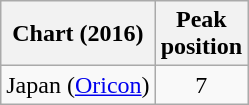<table class="wikitable sortable" border="1">
<tr>
<th>Chart (2016)</th>
<th>Peak<br>position</th>
</tr>
<tr>
<td>Japan (<a href='#'>Oricon</a>)</td>
<td style="text-align:center;">7</td>
</tr>
</table>
